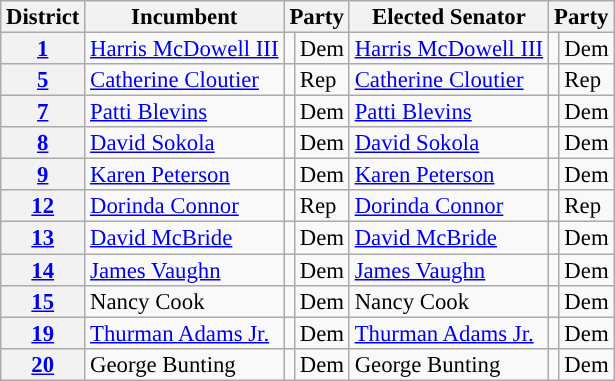<table class="sortable wikitable" style="font-size:95%;line-height:14px;">
<tr>
<th colspan="1">District</th>
<th class="unsortable">Incumbent</th>
<th colspan="2">Party</th>
<th class="unsortable">Elected Senator</th>
<th colspan="2">Party</th>
</tr>
<tr>
<th><a href='#'>1</a></th>
<td><a href='#'>Harris McDowell III</a></td>
<td style="background:"></td>
<td>Dem</td>
<td><a href='#'>Harris McDowell III</a></td>
<td style="background:"></td>
<td>Dem</td>
</tr>
<tr>
<th><a href='#'>5</a></th>
<td><a href='#'>Catherine Cloutier</a></td>
<td style="background:"></td>
<td>Rep</td>
<td><a href='#'>Catherine Cloutier</a></td>
<td style="background:"></td>
<td>Rep</td>
</tr>
<tr>
<th><a href='#'>7</a></th>
<td><a href='#'>Patti Blevins</a></td>
<td style="background:"></td>
<td>Dem</td>
<td><a href='#'>Patti Blevins</a></td>
<td style="background:"></td>
<td>Dem</td>
</tr>
<tr>
<th><a href='#'>8</a></th>
<td><a href='#'>David Sokola</a></td>
<td style="background:"></td>
<td>Dem</td>
<td><a href='#'>David Sokola</a></td>
<td style="background:"></td>
<td>Dem</td>
</tr>
<tr>
<th><a href='#'>9</a></th>
<td><a href='#'>Karen Peterson</a></td>
<td style="background:"></td>
<td>Dem</td>
<td><a href='#'>Karen Peterson</a></td>
<td style="background:"></td>
<td>Dem</td>
</tr>
<tr>
<th><a href='#'>12</a></th>
<td><a href='#'>Dorinda Connor</a></td>
<td style="background:"></td>
<td>Rep</td>
<td><a href='#'>Dorinda Connor</a></td>
<td style="background:"></td>
<td>Rep</td>
</tr>
<tr>
<th><a href='#'>13</a></th>
<td><a href='#'>David McBride</a></td>
<td style="background:"></td>
<td>Dem</td>
<td><a href='#'>David McBride</a></td>
<td style="background:"></td>
<td>Dem</td>
</tr>
<tr>
<th><a href='#'>14</a></th>
<td><a href='#'>James Vaughn</a></td>
<td style="background:"></td>
<td>Dem</td>
<td><a href='#'>James Vaughn</a></td>
<td style="background:"></td>
<td>Dem</td>
</tr>
<tr>
<th><a href='#'>15</a></th>
<td>Nancy Cook</td>
<td style="background:"></td>
<td>Dem</td>
<td>Nancy Cook</td>
<td style="background:"></td>
<td>Dem</td>
</tr>
<tr>
<th><a href='#'>19</a></th>
<td><a href='#'>Thurman Adams Jr.</a></td>
<td style="background:"></td>
<td>Dem</td>
<td><a href='#'>Thurman Adams Jr.</a></td>
<td style="background:"></td>
<td>Dem</td>
</tr>
<tr>
<th><a href='#'>20</a></th>
<td>George Bunting</td>
<td style="background:"></td>
<td>Dem</td>
<td>George Bunting</td>
<td style="background:"></td>
<td>Dem</td>
</tr>
</table>
